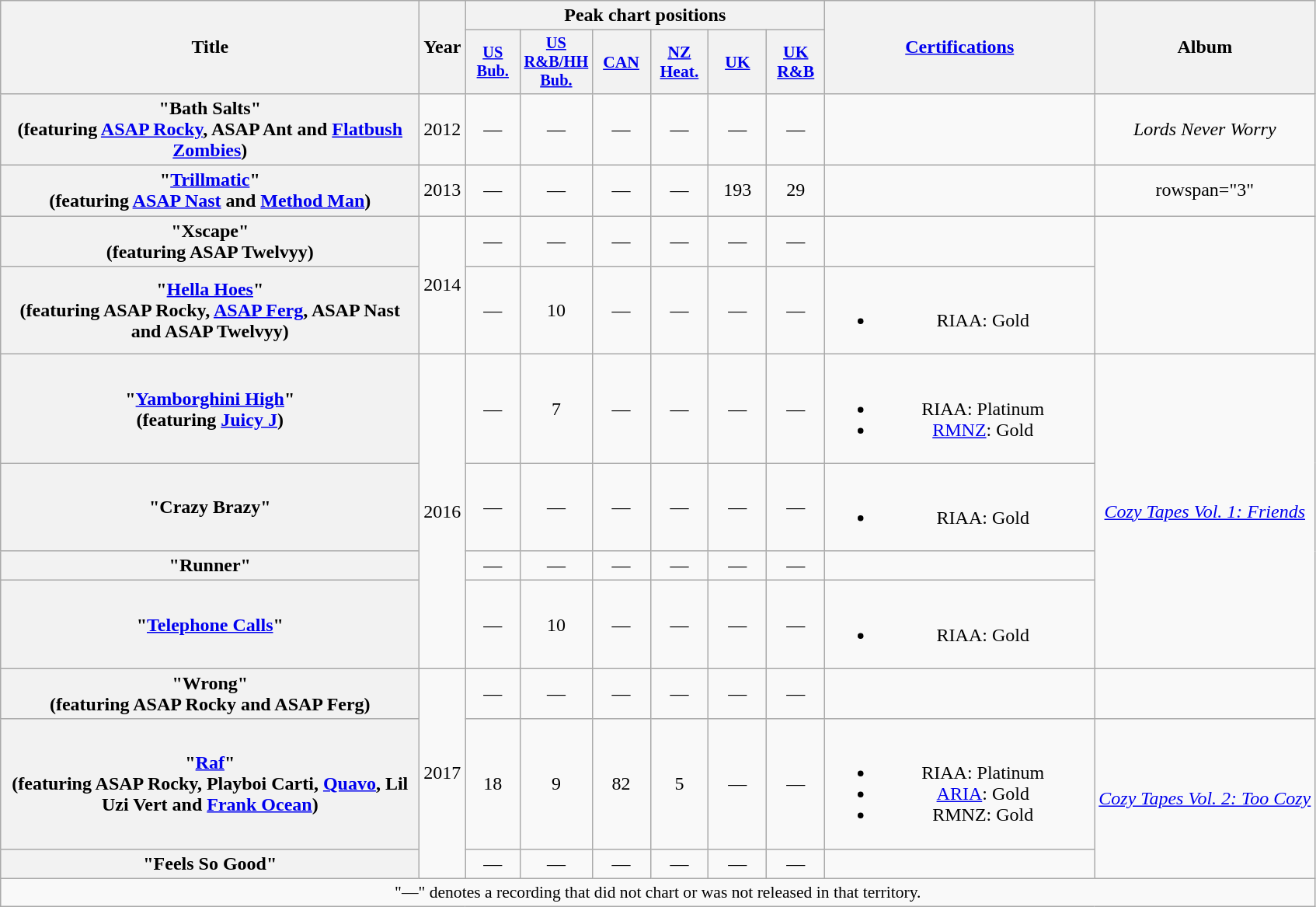<table class="wikitable plainrowheaders" style="text-align:center;">
<tr>
<th rowspan="2" scope="col" style="width:22em;">Title</th>
<th rowspan="2" scope="col" style="width:1em;">Year</th>
<th colspan="6" scope="col">Peak chart positions</th>
<th scope="col" rowspan="2" style="width:14em;"><a href='#'>Certifications</a></th>
<th rowspan="2" scope="col">Album</th>
</tr>
<tr>
<th scope="col" style="width:3em;font-size:85%;"><a href='#'>US<br>Bub.</a><br></th>
<th scope="col" style="width:3em;font-size:85%;"><a href='#'>US<br>R&B/HH<br>Bub.</a><br></th>
<th scope="col" style="width:3em;font-size:90%;"><a href='#'>CAN</a><br></th>
<th scope="col" style="width:3em;font-size:90%;"><a href='#'>NZ Heat.</a><br></th>
<th style="width:3em;font-size:90%;"><a href='#'>UK</a></th>
<th style="width:3em;font-size:90%;"><a href='#'>UK<br>R&B</a></th>
</tr>
<tr>
<th scope="row">"Bath Salts"<br><span>(featuring <a href='#'>ASAP Rocky</a>, ASAP Ant and <a href='#'>Flatbush Zombies</a>)</span></th>
<td>2012</td>
<td>—</td>
<td>—</td>
<td>—</td>
<td>—</td>
<td>—</td>
<td>—</td>
<td></td>
<td><em>Lords Never Worry</em></td>
</tr>
<tr>
<th scope="row">"<a href='#'>Trillmatic</a>"<br><span>(featuring <a href='#'>ASAP Nast</a> and <a href='#'>Method Man</a>)</span></th>
<td>2013</td>
<td>—</td>
<td>—</td>
<td>—</td>
<td>—</td>
<td>193</td>
<td>29</td>
<td></td>
<td>rowspan="3" </td>
</tr>
<tr>
<th scope="row">"Xscape"<br><span>(featuring ASAP Twelvyy)</span></th>
<td rowspan="2">2014</td>
<td>—</td>
<td>—</td>
<td>—</td>
<td>—</td>
<td>—</td>
<td>—</td>
<td></td>
</tr>
<tr>
<th scope="row">"<a href='#'>Hella Hoes</a>"<br><span>(featuring ASAP Rocky, <a href='#'>ASAP Ferg</a>, ASAP Nast and ASAP Twelvyy)</span></th>
<td>—</td>
<td>10</td>
<td>—</td>
<td>—</td>
<td>—</td>
<td>—</td>
<td><br><ul><li>RIAA: Gold</li></ul></td>
</tr>
<tr>
<th scope="row">"<a href='#'>Yamborghini High</a>"<br><span>(featuring <a href='#'>Juicy J</a>)</span></th>
<td rowspan="4">2016</td>
<td>—</td>
<td>7</td>
<td>—</td>
<td>—</td>
<td>—</td>
<td>—</td>
<td><br><ul><li>RIAA: Platinum</li><li><a href='#'>RMNZ</a>: Gold</li></ul></td>
<td rowspan="4"><em><a href='#'>Cozy Tapes Vol. 1: Friends</a></em></td>
</tr>
<tr>
<th scope="row">"Crazy Brazy"<br></th>
<td>—</td>
<td>—</td>
<td>—</td>
<td>—</td>
<td>—</td>
<td>—</td>
<td><br><ul><li>RIAA: Gold</li></ul></td>
</tr>
<tr>
<th scope="row">"Runner"<br></th>
<td>—</td>
<td>—</td>
<td>—</td>
<td>—</td>
<td>—</td>
<td>—</td>
<td></td>
</tr>
<tr>
<th scope="row">"<a href='#'>Telephone Calls</a>"<br></th>
<td>—</td>
<td>10</td>
<td>—</td>
<td>—</td>
<td>—</td>
<td>—</td>
<td><br><ul><li>RIAA: Gold</li></ul></td>
</tr>
<tr>
<th scope="row">"Wrong"<br><span>(featuring ASAP Rocky and ASAP Ferg)</span></th>
<td rowspan="3">2017</td>
<td>—</td>
<td>—</td>
<td>—</td>
<td>—</td>
<td>—</td>
<td>—</td>
<td></td>
<td></td>
</tr>
<tr>
<th scope="row">"<a href='#'>Raf</a>"<br><span>(featuring ASAP Rocky, Playboi Carti, <a href='#'>Quavo</a>, Lil Uzi Vert and <a href='#'>Frank Ocean</a>)</span></th>
<td>18</td>
<td>9</td>
<td>82</td>
<td>5</td>
<td>—</td>
<td>—</td>
<td><br><ul><li>RIAA: Platinum</li><li><a href='#'>ARIA</a>: Gold</li><li>RMNZ: Gold</li></ul></td>
<td rowspan="2"><em><a href='#'>Cozy Tapes Vol. 2: Too Cozy</a></em></td>
</tr>
<tr>
<th scope="row">"Feels So Good"<br></th>
<td>—</td>
<td>—</td>
<td>—</td>
<td>—</td>
<td>—</td>
<td>—</td>
</tr>
<tr>
<td colspan="10" style="font-size:90%">"—" denotes a recording that did not chart or was not released in that territory.</td>
</tr>
</table>
